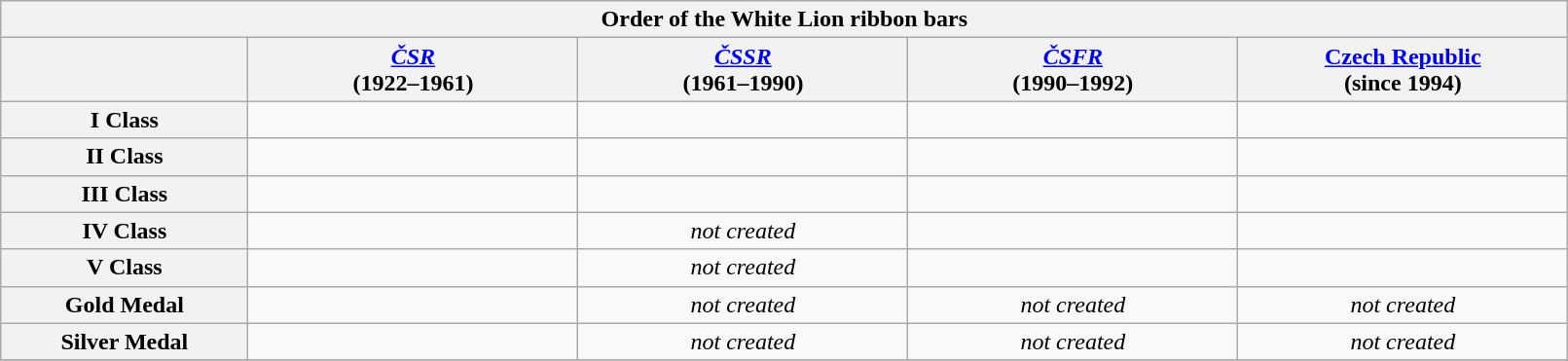<table align=center class=wikitable width=85%>
<tr>
<th colspan=5>Order of the White Lion ribbon bars</th>
</tr>
<tr>
<th width=10% valign=center align=center></th>
<th width=20% valign=center align=center><a href='#'><em>ČSR</em></a><br>(1922–1961)</th>
<th width=20% valign=center align=center><a href='#'><em>ČSSR</em></a><br>(1961–1990)</th>
<th width=20% valign=center align=center><a href='#'><em>ČSFR</em></a><br>(1990–1992)</th>
<th width=20% valign=center align=center><a href='#'>Czech Republic</a><br>(since 1994)</th>
</tr>
<tr>
<th width=10% valign=center align=center>I Class</th>
<td width=20% valign=center align=center></td>
<td width=20% valign=center align=center></td>
<td width=20% valign=center align=center></td>
<td width=20% valign=center align=center></td>
</tr>
<tr>
<th width=10% valign=center align=center>II Class</th>
<td width=20% valign=center align=center></td>
<td width=20% valign=center align=center></td>
<td width=20% valign=center align=center></td>
<td width=20% valign=center align=center></td>
</tr>
<tr>
<th width=15% valign=center align=center>III Class</th>
<td width=20% valign=center align=center></td>
<td width=20% valign=center align=center></td>
<td width=20% valign=center align=center></td>
<td width=20% valign=center align=center></td>
</tr>
<tr>
<th width=15% valign=center align=center>IV Class</th>
<td width=20% valign=center align=center></td>
<td width=20% valign=center align=center><em>not created</em></td>
<td width=20% valign=center align=center></td>
<td width=20% valign=center align=center></td>
</tr>
<tr>
<th width=10% valign=center align=center>V Class</th>
<td width=20% valign=center align=center></td>
<td width=20% valign=center align=center><em>not created</em></td>
<td width=20% valign=center align=center></td>
<td width=20% valign=center align=center></td>
</tr>
<tr>
<th width=10% valign=center align=center>Gold Medal</th>
<td width=20% valign=center align=center></td>
<td width=20% valign=center align=center><em>not created</em></td>
<td width=20% valign=center align=center><em>not created</em></td>
<td width=20% valign=center align=center><em>not created</em></td>
</tr>
<tr>
<th width=10% valign=center align=center>Silver Medal</th>
<td width=20% valign=center align=center></td>
<td width=20% valign=center align=center><em>not created</em></td>
<td width=20% valign=center align=center><em>not created</em></td>
<td width=20% valign=center align=center><em>not created</em></td>
</tr>
<tr>
</tr>
</table>
